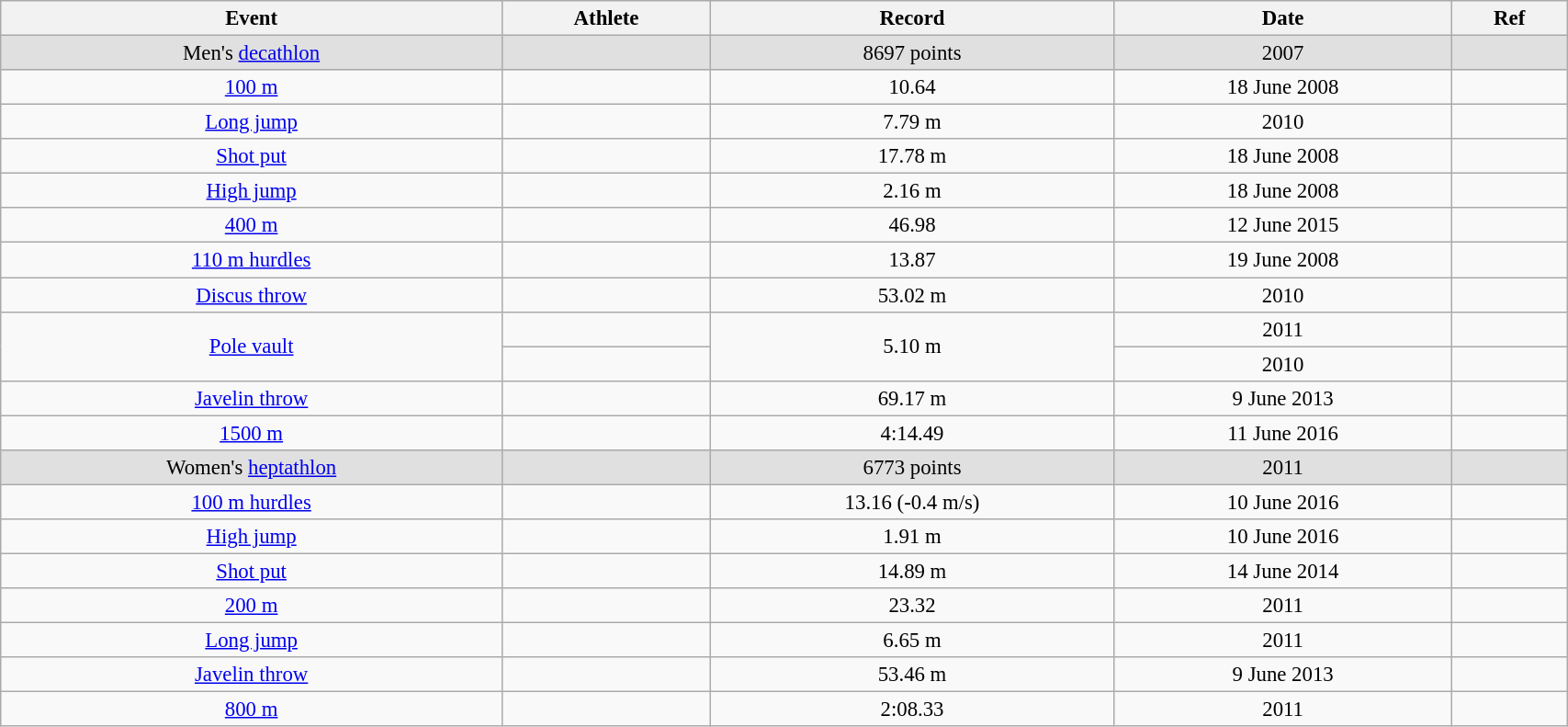<table class="wikitable" style=" text-align:center; font-size:95%;" width="90%">
<tr>
<th>Event</th>
<th>Athlete</th>
<th>Record</th>
<th>Date</th>
<th>Ref</th>
</tr>
<tr bgcolor="#e0e0e0">
<td>Men's <a href='#'>decathlon</a></td>
<td></td>
<td>8697 points</td>
<td>2007</td>
<td></td>
</tr>
<tr>
<td><a href='#'>100 m</a></td>
<td></td>
<td>10.64</td>
<td>18 June 2008</td>
<td></td>
</tr>
<tr>
<td><a href='#'>Long jump</a></td>
<td></td>
<td>7.79 m</td>
<td>2010</td>
<td></td>
</tr>
<tr>
<td><a href='#'>Shot put</a></td>
<td></td>
<td>17.78 m</td>
<td>18 June 2008</td>
<td></td>
</tr>
<tr>
<td><a href='#'>High jump</a></td>
<td></td>
<td>2.16 m</td>
<td>18 June 2008</td>
<td></td>
</tr>
<tr>
<td><a href='#'>400 m</a></td>
<td></td>
<td>46.98</td>
<td>12 June 2015</td>
<td></td>
</tr>
<tr>
<td><a href='#'>110 m hurdles</a></td>
<td></td>
<td>13.87</td>
<td>19 June 2008</td>
<td></td>
</tr>
<tr>
<td><a href='#'>Discus throw</a></td>
<td></td>
<td>53.02 m</td>
<td>2010</td>
<td></td>
</tr>
<tr>
<td rowspan=2><a href='#'>Pole vault</a></td>
<td></td>
<td rowspan=2>5.10 m</td>
<td>2011</td>
<td></td>
</tr>
<tr>
<td></td>
<td>2010</td>
<td></td>
</tr>
<tr>
<td><a href='#'>Javelin throw</a></td>
<td></td>
<td>69.17 m</td>
<td>9 June 2013</td>
<td></td>
</tr>
<tr>
<td><a href='#'>1500 m</a></td>
<td></td>
<td>4:14.49</td>
<td>11 June 2016</td>
<td></td>
</tr>
<tr bgcolor="#e0e0e0">
<td>Women's <a href='#'>heptathlon</a></td>
<td></td>
<td>6773 points</td>
<td>2011</td>
<td></td>
</tr>
<tr>
<td><a href='#'>100 m hurdles</a></td>
<td></td>
<td>13.16 (-0.4 m/s)</td>
<td>10 June 2016</td>
<td></td>
</tr>
<tr>
<td><a href='#'>High jump</a></td>
<td></td>
<td>1.91 m</td>
<td>10 June 2016</td>
<td></td>
</tr>
<tr>
<td><a href='#'>Shot put</a></td>
<td></td>
<td>14.89 m</td>
<td>14 June 2014</td>
<td></td>
</tr>
<tr>
<td><a href='#'>200 m</a></td>
<td></td>
<td>23.32</td>
<td>2011</td>
<td></td>
</tr>
<tr>
<td><a href='#'>Long jump</a></td>
<td></td>
<td>6.65 m</td>
<td>2011</td>
<td></td>
</tr>
<tr>
<td><a href='#'>Javelin throw</a></td>
<td></td>
<td>53.46 m</td>
<td>9 June 2013</td>
<td></td>
</tr>
<tr>
<td><a href='#'>800 m</a></td>
<td></td>
<td>2:08.33</td>
<td>2011</td>
<td></td>
</tr>
</table>
